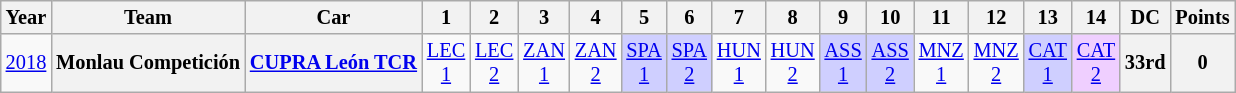<table class="wikitable" style="text-align:center; font-size:85%">
<tr>
<th>Year</th>
<th>Team</th>
<th>Car</th>
<th>1</th>
<th>2</th>
<th>3</th>
<th>4</th>
<th>5</th>
<th>6</th>
<th>7</th>
<th>8</th>
<th>9</th>
<th>10</th>
<th>11</th>
<th>12</th>
<th>13</th>
<th>14</th>
<th>DC</th>
<th>Points</th>
</tr>
<tr>
<td><a href='#'>2018</a></td>
<th>Monlau Competición</th>
<th><a href='#'>CUPRA León TCR</a></th>
<td><a href='#'>LEC<br>1</a></td>
<td><a href='#'>LEC<br>2</a></td>
<td><a href='#'>ZAN<br>1</a></td>
<td><a href='#'>ZAN<br>2</a></td>
<td style="background:#CFCFFF;"><a href='#'>SPA<br>1</a><br></td>
<td style="background:#CFCFFF;"><a href='#'>SPA<br>2</a><br></td>
<td><a href='#'>HUN<br>1</a></td>
<td><a href='#'>HUN<br>2</a></td>
<td style="background:#CFCFFF;"><a href='#'>ASS<br>1</a><br></td>
<td style="background:#CFCFFF;"><a href='#'>ASS<br>2</a><br></td>
<td><a href='#'>MNZ<br>1</a></td>
<td><a href='#'>MNZ<br>2</a></td>
<td style="background:#CFCFFF;"><a href='#'>CAT<br>1</a><br></td>
<td style="background:#EFCFFF;"><a href='#'>CAT<br>2</a><br></td>
<th>33rd</th>
<th>0</th>
</tr>
</table>
